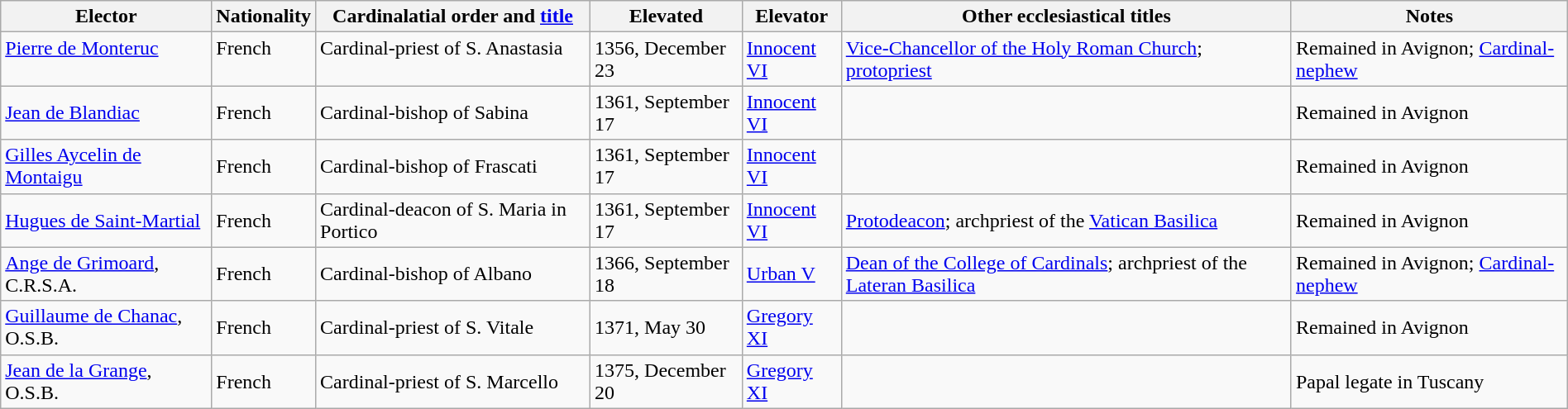<table class="wikitable sortable collapsible" style="width:100%">
<tr>
<th width="*">Elector</th>
<th width="*">Nationality</th>
<th width="*">Cardinalatial order and <a href='#'>title</a></th>
<th width="*">Elevated</th>
<th width="*">Elevator</th>
<th width="*">Other ecclesiastical titles</th>
<th width="*">Notes</th>
</tr>
<tr valign="top">
<td><a href='#'>Pierre de Monteruc</a></td>
<td>French</td>
<td>Cardinal-priest of S. Anastasia</td>
<td>1356, December 23</td>
<td><a href='#'>Innocent VI</a></td>
<td><a href='#'>Vice-Chancellor of the Holy Roman Church</a>; <a href='#'>protopriest</a></td>
<td>Remained in Avignon; <a href='#'>Cardinal-nephew</a></td>
</tr>
<tr>
<td><a href='#'>Jean de Blandiac</a></td>
<td>French</td>
<td>Cardinal-bishop of Sabina</td>
<td>1361, September 17</td>
<td><a href='#'>Innocent VI</a></td>
<td></td>
<td>Remained in Avignon</td>
</tr>
<tr>
<td><a href='#'>Gilles Aycelin de Montaigu</a></td>
<td>French</td>
<td>Cardinal-bishop of Frascati</td>
<td>1361, September 17</td>
<td><a href='#'>Innocent VI</a></td>
<td></td>
<td>Remained in Avignon</td>
</tr>
<tr>
<td><a href='#'>Hugues de Saint-Martial</a></td>
<td>French</td>
<td>Cardinal-deacon of S. Maria in Portico</td>
<td>1361, September 17</td>
<td><a href='#'>Innocent VI</a></td>
<td><a href='#'>Protodeacon</a>; archpriest of the <a href='#'>Vatican Basilica</a></td>
<td>Remained in Avignon</td>
</tr>
<tr>
<td><a href='#'>Ange de Grimoard</a>, C.R.S.A.</td>
<td>French</td>
<td>Cardinal-bishop of Albano</td>
<td>1366, September 18</td>
<td><a href='#'>Urban V</a></td>
<td><a href='#'>Dean of the College of Cardinals</a>; archpriest of the <a href='#'>Lateran Basilica</a></td>
<td>Remained in Avignon; <a href='#'>Cardinal-nephew</a></td>
</tr>
<tr>
<td><a href='#'>Guillaume de Chanac</a>, O.S.B.</td>
<td>French</td>
<td>Cardinal-priest of S. Vitale</td>
<td>1371, May 30</td>
<td><a href='#'>Gregory XI</a></td>
<td></td>
<td>Remained in Avignon</td>
</tr>
<tr>
<td><a href='#'>Jean de la Grange</a>, O.S.B.</td>
<td>French</td>
<td>Cardinal-priest of S. Marcello</td>
<td>1375, December 20</td>
<td><a href='#'>Gregory XI</a></td>
<td></td>
<td>Papal legate in Tuscany</td>
</tr>
</table>
